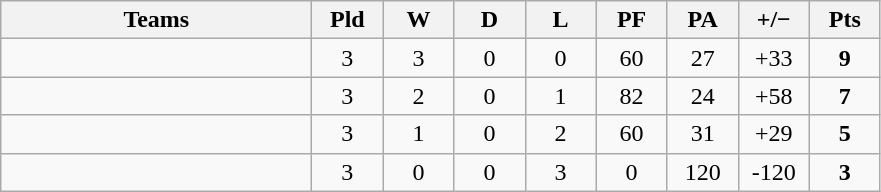<table class="wikitable" style="text-align: center;">
<tr>
<th width="200">Teams</th>
<th width="40">Pld</th>
<th width="40">W</th>
<th width="40">D</th>
<th width="40">L</th>
<th width="40">PF</th>
<th width="40">PA</th>
<th width="40">+/−</th>
<th width="40">Pts</th>
</tr>
<tr>
<td align=left></td>
<td>3</td>
<td>3</td>
<td>0</td>
<td>0</td>
<td>60</td>
<td>27</td>
<td>+33</td>
<td><strong>9</strong></td>
</tr>
<tr>
<td align=left></td>
<td>3</td>
<td>2</td>
<td>0</td>
<td>1</td>
<td>82</td>
<td>24</td>
<td>+58</td>
<td><strong>7</strong></td>
</tr>
<tr>
<td align=left></td>
<td>3</td>
<td>1</td>
<td>0</td>
<td>2</td>
<td>60</td>
<td>31</td>
<td>+29</td>
<td><strong>5</strong></td>
</tr>
<tr>
<td align=left></td>
<td>3</td>
<td>0</td>
<td>0</td>
<td>3</td>
<td>0</td>
<td>120</td>
<td>-120</td>
<td><strong>3</strong></td>
</tr>
</table>
